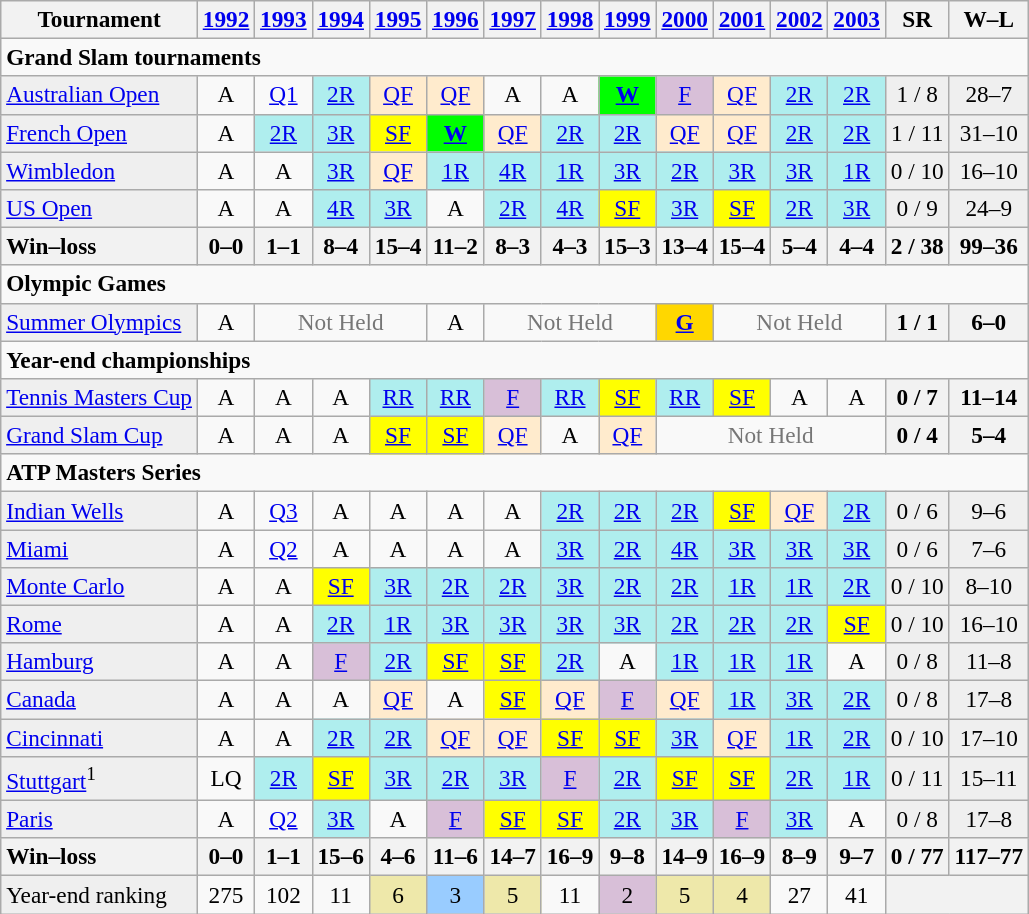<table class=wikitable style=text-align:center;font-size:97%>
<tr>
<th>Tournament</th>
<th><a href='#'>1992</a></th>
<th><a href='#'>1993</a></th>
<th><a href='#'>1994</a></th>
<th><a href='#'>1995</a></th>
<th><a href='#'>1996</a></th>
<th><a href='#'>1997</a></th>
<th><a href='#'>1998</a></th>
<th><a href='#'>1999</a></th>
<th><a href='#'>2000</a></th>
<th><a href='#'>2001</a></th>
<th><a href='#'>2002</a></th>
<th><a href='#'>2003</a></th>
<th>SR</th>
<th>W–L</th>
</tr>
<tr>
<td colspan=15 align=left><strong>Grand Slam tournaments</strong></td>
</tr>
<tr>
<td bgcolor=#efefef align=left><a href='#'>Australian Open</a></td>
<td>A</td>
<td><a href='#'>Q1</a></td>
<td bgcolor=#afeeee><a href='#'>2R</a></td>
<td bgcolor=#ffebcd><a href='#'>QF</a></td>
<td bgcolor=#ffebcd><a href='#'>QF</a></td>
<td>A</td>
<td>A</td>
<td bgcolor=lime><strong><a href='#'>W</a></strong></td>
<td bgcolor=thistle><a href='#'>F</a></td>
<td bgcolor=#ffebcd><a href='#'>QF</a></td>
<td bgcolor=#afeeee><a href='#'>2R</a></td>
<td bgcolor=#afeeee><a href='#'>2R</a></td>
<td bgcolor=#efefef>1 / 8</td>
<td bgcolor=#efefef>28–7</td>
</tr>
<tr>
<td bgcolor=#efefef align=left><a href='#'>French Open</a></td>
<td>A</td>
<td bgcolor=#afeeee><a href='#'>2R</a></td>
<td bgcolor=#afeeee><a href='#'>3R</a></td>
<td bgcolor=yellow><a href='#'>SF</a></td>
<td bgcolor=lime><strong><a href='#'>W</a></strong></td>
<td bgcolor=#ffebcd><a href='#'>QF</a></td>
<td bgcolor=#afeeee><a href='#'>2R</a></td>
<td bgcolor=#afeeee><a href='#'>2R</a></td>
<td bgcolor=#ffebcd><a href='#'>QF</a></td>
<td bgcolor=#ffebcd><a href='#'>QF</a></td>
<td bgcolor=#afeeee><a href='#'>2R</a></td>
<td bgcolor=#afeeee><a href='#'>2R</a></td>
<td bgcolor=#efefef>1 / 11</td>
<td bgcolor=#efefef>31–10</td>
</tr>
<tr>
<td bgcolor=#efefef align=left><a href='#'>Wimbledon</a></td>
<td>A</td>
<td>A</td>
<td bgcolor=#afeeee><a href='#'>3R</a></td>
<td bgcolor=#ffebcd><a href='#'>QF</a></td>
<td bgcolor=#afeeee><a href='#'>1R</a></td>
<td bgcolor=#afeeee><a href='#'>4R</a></td>
<td bgcolor=#afeeee><a href='#'>1R</a></td>
<td bgcolor=#afeeee><a href='#'>3R</a></td>
<td bgcolor=#afeeee><a href='#'>2R</a></td>
<td bgcolor=#afeeee><a href='#'>3R</a></td>
<td bgcolor=#afeeee><a href='#'>3R</a></td>
<td bgcolor=#afeeee><a href='#'>1R</a></td>
<td bgcolor=#efefef>0 / 10</td>
<td bgcolor=#efefef>16–10</td>
</tr>
<tr>
<td bgcolor=#efefef align=left><a href='#'>US Open</a></td>
<td>A</td>
<td>A</td>
<td bgcolor=#afeeee><a href='#'>4R</a></td>
<td bgcolor=#afeeee><a href='#'>3R</a></td>
<td>A</td>
<td bgcolor=#afeeee><a href='#'>2R</a></td>
<td bgcolor=#afeeee><a href='#'>4R</a></td>
<td bgcolor=yellow><a href='#'>SF</a></td>
<td bgcolor=#afeeee><a href='#'>3R</a></td>
<td bgcolor=yellow><a href='#'>SF</a></td>
<td bgcolor=#afeeee><a href='#'>2R</a></td>
<td bgcolor=#afeeee><a href='#'>3R</a></td>
<td bgcolor=#efefef>0 / 9</td>
<td bgcolor=#efefef>24–9</td>
</tr>
<tr>
<th style=text-align:left>Win–loss</th>
<th>0–0</th>
<th>1–1</th>
<th>8–4</th>
<th>15–4</th>
<th>11–2</th>
<th>8–3</th>
<th>4–3</th>
<th>15–3</th>
<th>13–4</th>
<th>15–4</th>
<th>5–4</th>
<th>4–4</th>
<th>2 / 38</th>
<th>99–36</th>
</tr>
<tr>
<td colspan=25 align=left><strong>Olympic Games</strong></td>
</tr>
<tr>
<td bgcolor=#efefef align=left><a href='#'>Summer Olympics</a></td>
<td>A</td>
<td colspan=3 style=color:#767676>Not Held</td>
<td>A</td>
<td colspan=3 style=color:#767676>Not Held</td>
<td bgcolor=gold><strong><a href='#'>G</a></strong></td>
<td colspan=3 style=color:#767676>Not Held</td>
<th>1 / 1</th>
<th>6–0</th>
</tr>
<tr>
<td colspan=15 align=left><strong>Year-end championships</strong></td>
</tr>
<tr>
<td bgcolor=#efefef align=left><a href='#'>Tennis Masters Cup</a></td>
<td>A</td>
<td>A</td>
<td>A</td>
<td bgcolor=#afeeee><a href='#'>RR</a></td>
<td bgcolor=#afeeee><a href='#'>RR</a></td>
<td bgcolor=thistle><a href='#'>F</a></td>
<td bgcolor=#afeeee><a href='#'>RR</a></td>
<td bgcolor=yellow><a href='#'>SF</a></td>
<td bgcolor=#afeeee><a href='#'>RR</a></td>
<td bgcolor=yellow><a href='#'>SF</a></td>
<td>A</td>
<td>A</td>
<th>0 / 7</th>
<th>11–14</th>
</tr>
<tr>
<td bgcolor=#efefef align=left><a href='#'>Grand Slam Cup</a></td>
<td>A</td>
<td>A</td>
<td>A</td>
<td bgcolor=yellow><a href='#'>SF</a></td>
<td bgcolor=yellow><a href='#'>SF</a></td>
<td bgcolor=#ffebcd><a href='#'>QF</a></td>
<td>A</td>
<td bgcolor=#ffebcd><a href='#'>QF</a></td>
<td colspan=4 style=color:#767676>Not Held</td>
<th>0 / 4</th>
<th>5–4</th>
</tr>
<tr>
<td colspan=15 align=left><strong>ATP Masters Series</strong></td>
</tr>
<tr>
<td bgcolor=#efefef align=left><a href='#'>Indian Wells</a></td>
<td>A</td>
<td><a href='#'>Q3</a></td>
<td>A</td>
<td>A</td>
<td>A</td>
<td>A</td>
<td bgcolor=#afeeee><a href='#'>2R</a></td>
<td bgcolor=#afeeee><a href='#'>2R</a></td>
<td bgcolor=#afeeee><a href='#'>2R</a></td>
<td bgcolor=yellow><a href='#'>SF</a></td>
<td bgcolor=#ffebcd><a href='#'>QF</a></td>
<td bgcolor=#afeeee><a href='#'>2R</a></td>
<td bgcolor=#efefef>0 / 6</td>
<td bgcolor=#efefef>9–6</td>
</tr>
<tr>
<td bgcolor=#efefef align=left><a href='#'>Miami</a></td>
<td>A</td>
<td><a href='#'>Q2</a></td>
<td>A</td>
<td>A</td>
<td>A</td>
<td>A</td>
<td bgcolor=#afeeee><a href='#'>3R</a></td>
<td bgcolor=#afeeee><a href='#'>2R</a></td>
<td bgcolor=#afeeee><a href='#'>4R</a></td>
<td bgcolor=#afeeee><a href='#'>3R</a></td>
<td bgcolor=#afeeee><a href='#'>3R</a></td>
<td bgcolor=#afeeee><a href='#'>3R</a></td>
<td bgcolor=#efefef>0 / 6</td>
<td bgcolor=#efefef>7–6</td>
</tr>
<tr>
<td bgcolor=#efefef align=left><a href='#'>Monte Carlo</a></td>
<td>A</td>
<td>A</td>
<td bgcolor=yellow><a href='#'>SF</a></td>
<td bgcolor=#afeeee><a href='#'>3R</a></td>
<td bgcolor=#afeeee><a href='#'>2R</a></td>
<td bgcolor=#afeeee><a href='#'>2R</a></td>
<td bgcolor=#afeeee><a href='#'>3R</a></td>
<td bgcolor=#afeeee><a href='#'>2R</a></td>
<td bgcolor=#afeeee><a href='#'>2R</a></td>
<td bgcolor=#afeeee><a href='#'>1R</a></td>
<td bgcolor=#afeeee><a href='#'>1R</a></td>
<td bgcolor=#afeeee><a href='#'>2R</a></td>
<td bgcolor=#efefef>0 / 10</td>
<td bgcolor=#efefef>8–10</td>
</tr>
<tr>
<td bgcolor=#efefef align=left><a href='#'>Rome</a></td>
<td>A</td>
<td>A</td>
<td bgcolor=#afeeee><a href='#'>2R</a></td>
<td bgcolor=#afeeee><a href='#'>1R</a></td>
<td bgcolor=#afeeee><a href='#'>3R</a></td>
<td bgcolor=#afeeee><a href='#'>3R</a></td>
<td bgcolor=#afeeee><a href='#'>3R</a></td>
<td bgcolor=#afeeee><a href='#'>3R</a></td>
<td bgcolor=#afeeee><a href='#'>2R</a></td>
<td bgcolor=#afeeee><a href='#'>2R</a></td>
<td bgcolor=#afeeee><a href='#'>2R</a></td>
<td bgcolor=yellow><a href='#'>SF</a></td>
<td bgcolor=#efefef>0 / 10</td>
<td bgcolor=#efefef>16–10</td>
</tr>
<tr>
<td bgcolor=#efefef align=left><a href='#'>Hamburg</a></td>
<td>A</td>
<td>A</td>
<td bgcolor=thistle><a href='#'>F</a></td>
<td bgcolor=#afeeee><a href='#'>2R</a></td>
<td bgcolor=yellow><a href='#'>SF</a></td>
<td bgcolor=yellow><a href='#'>SF</a></td>
<td bgcolor=#afeeee><a href='#'>2R</a></td>
<td>A</td>
<td bgcolor=#afeeee><a href='#'>1R</a></td>
<td bgcolor=#afeeee><a href='#'>1R</a></td>
<td bgcolor=#afeeee><a href='#'>1R</a></td>
<td>A</td>
<td bgcolor=#efefef>0 / 8</td>
<td bgcolor=#efefef>11–8</td>
</tr>
<tr>
<td bgcolor=#efefef align=left><a href='#'>Canada</a></td>
<td>A</td>
<td>A</td>
<td>A</td>
<td bgcolor=#ffebcd><a href='#'>QF</a></td>
<td>A</td>
<td bgcolor=yellow><a href='#'>SF</a></td>
<td bgcolor=#ffebcd><a href='#'>QF</a></td>
<td bgcolor=thistle><a href='#'>F</a></td>
<td bgcolor=#ffebcd><a href='#'>QF</a></td>
<td bgcolor=#afeeee><a href='#'>1R</a></td>
<td bgcolor=#afeeee><a href='#'>3R</a></td>
<td bgcolor=#afeeee><a href='#'>2R</a></td>
<td bgcolor=#efefef>0 / 8</td>
<td bgcolor=#efefef>17–8</td>
</tr>
<tr>
<td bgcolor=#efefef align=left><a href='#'>Cincinnati</a></td>
<td>A</td>
<td>A</td>
<td bgcolor=#afeeee><a href='#'>2R</a></td>
<td bgcolor=#afeeee><a href='#'>2R</a></td>
<td bgcolor=#ffebcd><a href='#'>QF</a></td>
<td bgcolor=#ffebcd><a href='#'>QF</a></td>
<td bgcolor=yellow><a href='#'>SF</a></td>
<td bgcolor=yellow><a href='#'>SF</a></td>
<td bgcolor=#afeeee><a href='#'>3R</a></td>
<td bgcolor=#ffebcd><a href='#'>QF</a></td>
<td bgcolor=#afeeee><a href='#'>1R</a></td>
<td bgcolor=#afeeee><a href='#'>2R</a></td>
<td bgcolor=#efefef>0 / 10</td>
<td bgcolor=#efefef>17–10</td>
</tr>
<tr>
<td bgcolor=#efefef align=left><a href='#'>Stuttgart</a><sup>1</sup></td>
<td>LQ</td>
<td bgcolor=#afeeee><a href='#'>2R</a></td>
<td bgcolor=yellow><a href='#'>SF</a></td>
<td bgcolor=#afeeee><a href='#'>3R</a></td>
<td bgcolor=#afeeee><a href='#'>2R</a></td>
<td bgcolor=#afeeee><a href='#'>3R</a></td>
<td bgcolor=thistle><a href='#'>F</a></td>
<td bgcolor=#afeeee><a href='#'>2R</a></td>
<td bgcolor=yellow><a href='#'>SF</a></td>
<td bgcolor=yellow><a href='#'>SF</a></td>
<td bgcolor=#afeeee><a href='#'>2R</a></td>
<td bgcolor=#afeeee><a href='#'>1R</a></td>
<td bgcolor=#efefef>0 / 11</td>
<td bgcolor=#efefef>15–11</td>
</tr>
<tr>
<td bgcolor=#efefef align=left><a href='#'>Paris</a></td>
<td>A</td>
<td><a href='#'>Q2</a></td>
<td bgcolor=#afeeee><a href='#'>3R</a></td>
<td>A</td>
<td bgcolor=thistle><a href='#'>F</a></td>
<td bgcolor=yellow><a href='#'>SF</a></td>
<td bgcolor=yellow><a href='#'>SF</a></td>
<td bgcolor=#afeeee><a href='#'>2R</a></td>
<td bgcolor=#afeeee><a href='#'>3R</a></td>
<td bgcolor=thistle><a href='#'>F</a></td>
<td bgcolor=#afeeee><a href='#'>3R</a></td>
<td>A</td>
<td bgcolor=#efefef>0 / 8</td>
<td bgcolor=#efefef>17–8</td>
</tr>
<tr>
<th style=text-align:left>Win–loss</th>
<th>0–0</th>
<th>1–1</th>
<th>15–6</th>
<th>4–6</th>
<th>11–6</th>
<th>14–7</th>
<th>16–9</th>
<th>9–8</th>
<th>14–9</th>
<th>16–9</th>
<th>8–9</th>
<th>9–7</th>
<th>0 / 77</th>
<th>117–77</th>
</tr>
<tr>
<td bgcolor=#EFEFEF align=left>Year-end ranking</td>
<td>275</td>
<td>102</td>
<td>11</td>
<td bgcolor=#eee8aa>6</td>
<td bgcolor=#99ccff>3</td>
<td bgcolor=#eee8aa>5</td>
<td>11</td>
<td bgcolor=thistle>2</td>
<td bgcolor=#eee8aa>5</td>
<td bgcolor=#eee8aa>4</td>
<td>27</td>
<td>41</td>
<th colspan=2></th>
</tr>
</table>
